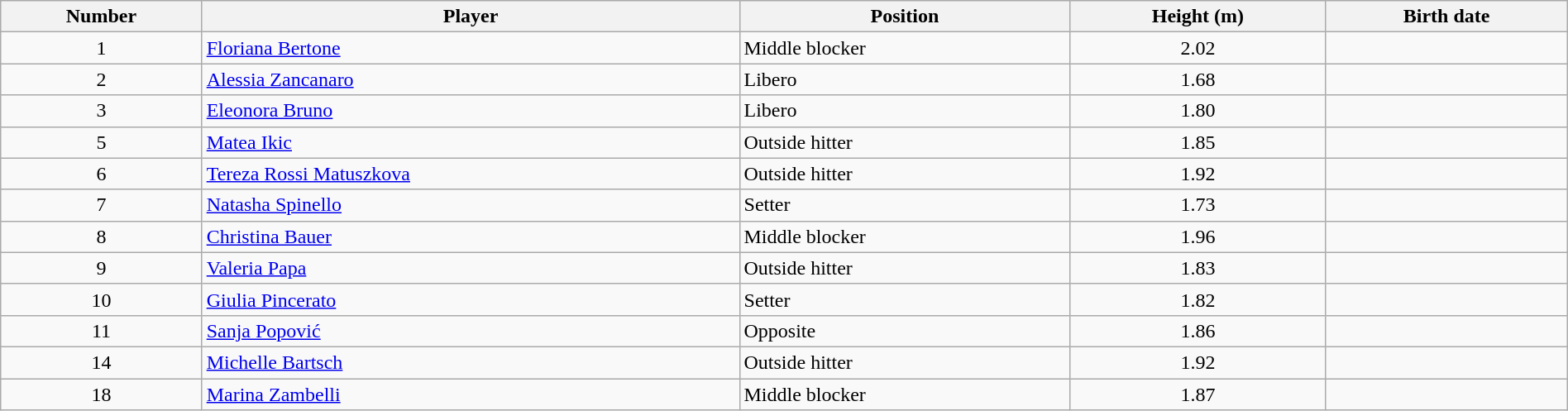<table class="wikitable" style="width:100%;">
<tr>
<th>Number</th>
<th>Player</th>
<th>Position</th>
<th>Height (m)</th>
<th>Birth date</th>
</tr>
<tr>
<td align=center>1</td>
<td> <a href='#'>Floriana Bertone</a></td>
<td>Middle blocker</td>
<td align=center>2.02</td>
<td></td>
</tr>
<tr>
<td align=center>2</td>
<td> <a href='#'>Alessia Zancanaro</a></td>
<td>Libero</td>
<td align=center>1.68</td>
<td></td>
</tr>
<tr>
<td align=center>3</td>
<td> <a href='#'>Eleonora Bruno</a></td>
<td>Libero</td>
<td align=center>1.80</td>
<td></td>
</tr>
<tr>
<td align=center>5</td>
<td> <a href='#'>Matea Ikic</a></td>
<td>Outside hitter</td>
<td align=center>1.85</td>
<td></td>
</tr>
<tr>
<td align=center>6</td>
<td> <a href='#'>Tereza Rossi Matuszkova</a></td>
<td>Outside hitter</td>
<td align=center>1.92</td>
<td></td>
</tr>
<tr>
<td align=center>7</td>
<td> <a href='#'>Natasha Spinello</a></td>
<td>Setter</td>
<td align=center>1.73</td>
<td></td>
</tr>
<tr>
<td align=center>8</td>
<td> <a href='#'>Christina Bauer</a></td>
<td>Middle blocker</td>
<td align=center>1.96</td>
<td></td>
</tr>
<tr>
<td align=center>9</td>
<td> <a href='#'>Valeria Papa</a></td>
<td>Outside hitter</td>
<td align=center>1.83</td>
<td></td>
</tr>
<tr>
<td align=center>10</td>
<td> <a href='#'>Giulia Pincerato</a></td>
<td>Setter</td>
<td align=center>1.82</td>
<td></td>
</tr>
<tr>
<td align=center>11</td>
<td> <a href='#'>Sanja Popović</a></td>
<td>Opposite</td>
<td align=center>1.86</td>
<td></td>
</tr>
<tr>
<td align=center>14</td>
<td> <a href='#'>Michelle Bartsch</a></td>
<td>Outside hitter</td>
<td align=center>1.92</td>
<td></td>
</tr>
<tr>
<td align=center>18</td>
<td> <a href='#'>Marina Zambelli</a></td>
<td>Middle blocker</td>
<td align=center>1.87</td>
<td></td>
</tr>
</table>
